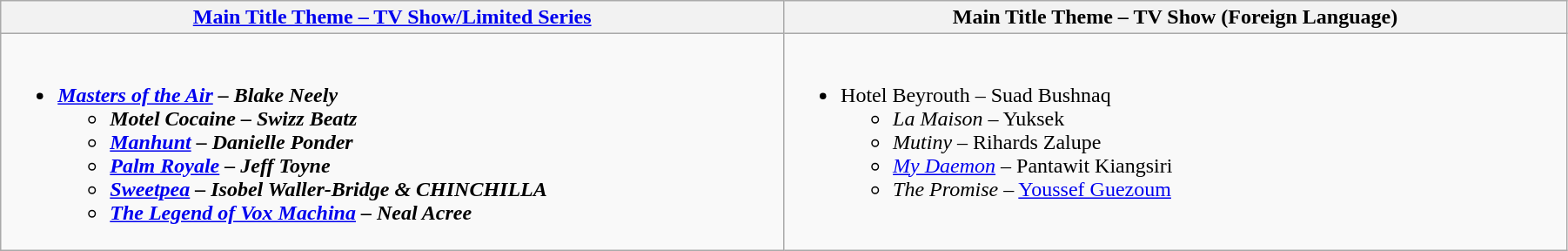<table class="wikitable" style="width:95%">
<tr>
<th width="50%"><a href='#'>Main Title Theme – TV Show/Limited Series</a></th>
<th width="50%">Main Title Theme – TV Show (Foreign Language)</th>
</tr>
<tr>
<td valign="top"><br><ul><li><strong><em><a href='#'>Masters of the Air</a><em> – Blake Neely<strong><ul><li></em>Motel Cocaine<em> – Swizz Beatz</li><li></em><a href='#'>Manhunt</a><em> – Danielle Ponder</li><li></em><a href='#'>Palm Royale</a><em> – Jeff Toyne</li><li></em><a href='#'>Sweetpea</a><em> – Isobel Waller-Bridge & CHINCHILLA</li><li></em><a href='#'>The Legend of Vox Machina</a><em> – Neal Acree</li></ul></li></ul></td>
<td valign="top"><br><ul><li></em></strong>Hotel Beyrouth</em> – Suad Bushnaq</strong><ul><li><em>La Maison</em> – Yuksek</li><li><em>Mutiny</em> – Rihards Zalupe</li><li><em><a href='#'>My Daemon</a></em> – Pantawit Kiangsiri</li><li><em>The Promise</em> – <a href='#'>Youssef Guezoum</a></li></ul></li></ul></td>
</tr>
</table>
